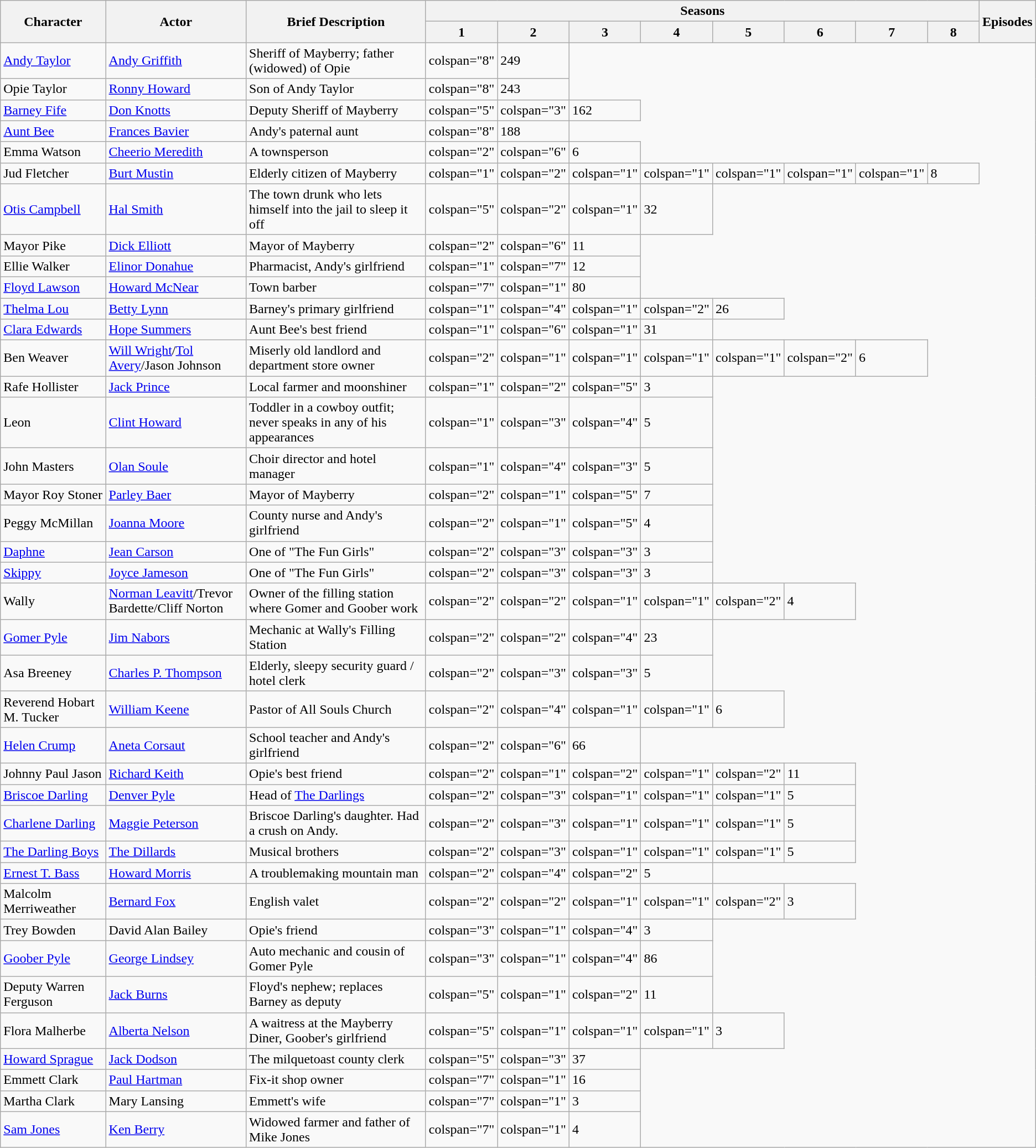<table class="wikitable">
<tr>
<th rowspan="2">Character</th>
<th rowspan="2">Actor</th>
<th rowspan="2">Brief Description</th>
<th colspan="8">Seasons</th>
<th rowspan="2">Episodes</th>
</tr>
<tr>
<th style="width:5%;">1</th>
<th style="width:5%;">2</th>
<th style="width:5%;">3</th>
<th style="width:5%;">4</th>
<th style="width:5%;">5</th>
<th style="width:5%;">6</th>
<th style="width:5%;">7</th>
<th style="width:5%;">8</th>
</tr>
<tr>
<td><a href='#'>Andy Taylor</a></td>
<td><a href='#'>Andy Griffith</a></td>
<td>Sheriff of Mayberry; father (widowed) of Opie</td>
<td>colspan="8" </td>
<td>249</td>
</tr>
<tr>
<td>Opie Taylor</td>
<td><a href='#'>Ronny Howard</a></td>
<td>Son of Andy Taylor</td>
<td>colspan="8" </td>
<td>243</td>
</tr>
<tr>
<td><a href='#'>Barney Fife</a></td>
<td><a href='#'>Don Knotts</a></td>
<td>Deputy Sheriff of Mayberry</td>
<td>colspan="5" </td>
<td>colspan="3" </td>
<td>162</td>
</tr>
<tr>
<td><a href='#'>Aunt Bee</a></td>
<td><a href='#'>Frances Bavier</a></td>
<td>Andy's paternal aunt</td>
<td>colspan="8" </td>
<td>188</td>
</tr>
<tr>
<td>Emma Watson</td>
<td><a href='#'>Cheerio Meredith</a></td>
<td>A townsperson</td>
<td>colspan="2" </td>
<td>colspan="6" </td>
<td>6</td>
</tr>
<tr>
<td>Jud Fletcher</td>
<td><a href='#'>Burt Mustin</a></td>
<td>Elderly citizen of Mayberry</td>
<td>colspan="1" </td>
<td>colspan="2" </td>
<td>colspan="1" </td>
<td>colspan="1" </td>
<td>colspan="1" </td>
<td>colspan="1" </td>
<td>colspan="1" </td>
<td>8</td>
</tr>
<tr>
<td><a href='#'>Otis Campbell</a></td>
<td><a href='#'>Hal Smith</a></td>
<td>The town drunk who lets himself into the jail to sleep it off</td>
<td>colspan="5" </td>
<td>colspan="2" </td>
<td>colspan="1" </td>
<td>32</td>
</tr>
<tr>
<td>Mayor Pike</td>
<td><a href='#'>Dick Elliott</a></td>
<td>Mayor of Mayberry</td>
<td>colspan="2" </td>
<td>colspan="6" </td>
<td>11</td>
</tr>
<tr>
<td>Ellie Walker</td>
<td><a href='#'>Elinor Donahue</a></td>
<td>Pharmacist, Andy's girlfriend</td>
<td>colspan="1" </td>
<td>colspan="7" </td>
<td>12</td>
</tr>
<tr>
<td><a href='#'>Floyd Lawson</a></td>
<td><a href='#'>Howard McNear</a></td>
<td>Town barber</td>
<td>colspan="7" </td>
<td>colspan="1" </td>
<td>80</td>
</tr>
<tr>
<td><a href='#'>Thelma Lou</a></td>
<td><a href='#'>Betty Lynn</a></td>
<td>Barney's primary girlfriend</td>
<td>colspan="1" </td>
<td>colspan="4" </td>
<td>colspan="1" </td>
<td>colspan="2" </td>
<td>26</td>
</tr>
<tr>
<td><a href='#'>Clara Edwards</a></td>
<td><a href='#'>Hope Summers</a></td>
<td>Aunt Bee's best friend</td>
<td>colspan="1" </td>
<td>colspan="6" </td>
<td>colspan="1" </td>
<td>31</td>
</tr>
<tr>
<td>Ben Weaver</td>
<td><a href='#'>Will Wright</a>/<a href='#'>Tol Avery</a>/Jason Johnson</td>
<td>Miserly old landlord and department store owner</td>
<td>colspan="2" </td>
<td>colspan="1" </td>
<td>colspan="1" </td>
<td>colspan="1" </td>
<td>colspan="1" </td>
<td>colspan="2" </td>
<td>6</td>
</tr>
<tr>
<td>Rafe Hollister</td>
<td><a href='#'>Jack Prince</a></td>
<td>Local farmer and moonshiner</td>
<td>colspan="1" </td>
<td>colspan="2" </td>
<td>colspan="5" </td>
<td>3</td>
</tr>
<tr>
<td>Leon</td>
<td><a href='#'>Clint Howard</a></td>
<td>Toddler in a cowboy outfit; never speaks in any of his appearances</td>
<td>colspan="1" </td>
<td>colspan="3" </td>
<td>colspan="4" </td>
<td>5</td>
</tr>
<tr>
<td>John Masters</td>
<td><a href='#'>Olan Soule</a></td>
<td>Choir director and hotel manager</td>
<td>colspan="1" </td>
<td>colspan="4" </td>
<td>colspan="3" </td>
<td>5</td>
</tr>
<tr>
<td>Mayor Roy Stoner</td>
<td><a href='#'>Parley Baer</a></td>
<td>Mayor of Mayberry</td>
<td>colspan="2" </td>
<td>colspan="1" </td>
<td>colspan="5" </td>
<td>7</td>
</tr>
<tr>
<td>Peggy McMillan</td>
<td><a href='#'>Joanna Moore</a></td>
<td>County nurse and Andy's girlfriend</td>
<td>colspan="2" </td>
<td>colspan="1" </td>
<td>colspan="5" </td>
<td>4</td>
</tr>
<tr>
<td><a href='#'>Daphne</a></td>
<td><a href='#'>Jean Carson</a></td>
<td>One of "The Fun Girls"</td>
<td>colspan="2" </td>
<td>colspan="3" </td>
<td>colspan="3" </td>
<td>3</td>
</tr>
<tr>
<td><a href='#'>Skippy</a></td>
<td><a href='#'>Joyce Jameson</a></td>
<td>One of "The Fun Girls"</td>
<td>colspan="2" </td>
<td>colspan="3" </td>
<td>colspan="3" </td>
<td>3</td>
</tr>
<tr>
<td>Wally</td>
<td><a href='#'>Norman Leavitt</a>/Trevor Bardette/Cliff Norton</td>
<td>Owner of the filling station where Gomer and Goober work</td>
<td>colspan="2" </td>
<td>colspan="2" </td>
<td>colspan="1" </td>
<td>colspan="1" </td>
<td>colspan="2" </td>
<td>4</td>
</tr>
<tr>
<td><a href='#'>Gomer Pyle</a></td>
<td><a href='#'>Jim Nabors</a></td>
<td>Mechanic at Wally's Filling Station</td>
<td>colspan="2" </td>
<td>colspan="2" </td>
<td>colspan="4" </td>
<td>23</td>
</tr>
<tr>
<td>Asa Breeney</td>
<td><a href='#'>Charles P. Thompson</a></td>
<td>Elderly, sleepy security guard / hotel clerk</td>
<td>colspan="2" </td>
<td>colspan="3" </td>
<td>colspan="3" </td>
<td>5</td>
</tr>
<tr>
<td>Reverend Hobart M. Tucker</td>
<td><a href='#'>William Keene</a></td>
<td>Pastor of All Souls Church</td>
<td>colspan="2" </td>
<td>colspan="4" </td>
<td>colspan="1" </td>
<td>colspan="1" </td>
<td>6</td>
</tr>
<tr>
<td><a href='#'>Helen Crump</a></td>
<td><a href='#'>Aneta Corsaut</a></td>
<td>School teacher and Andy's girlfriend</td>
<td>colspan="2" </td>
<td>colspan="6" </td>
<td>66</td>
</tr>
<tr>
<td>Johnny Paul Jason</td>
<td><a href='#'>Richard Keith</a></td>
<td>Opie's best friend</td>
<td>colspan="2" </td>
<td>colspan="1" </td>
<td>colspan="2" </td>
<td>colspan="1" </td>
<td>colspan="2" </td>
<td>11</td>
</tr>
<tr>
<td><a href='#'>Briscoe Darling</a></td>
<td><a href='#'>Denver Pyle</a></td>
<td>Head of <a href='#'>The Darlings</a></td>
<td>colspan="2" </td>
<td>colspan="3" </td>
<td>colspan="1" </td>
<td>colspan="1" </td>
<td>colspan="1" </td>
<td>5</td>
</tr>
<tr>
<td><a href='#'>Charlene Darling</a></td>
<td><a href='#'>Maggie Peterson</a></td>
<td>Briscoe Darling's daughter. Had a crush on Andy.</td>
<td>colspan="2" </td>
<td>colspan="3" </td>
<td>colspan="1" </td>
<td>colspan="1" </td>
<td>colspan="1" </td>
<td>5</td>
</tr>
<tr>
<td><a href='#'>The Darling Boys</a></td>
<td><a href='#'>The Dillards</a></td>
<td>Musical brothers</td>
<td>colspan="2" </td>
<td>colspan="3" </td>
<td>colspan="1" </td>
<td>colspan="1" </td>
<td>colspan="1" </td>
<td>5</td>
</tr>
<tr>
<td><a href='#'>Ernest T. Bass</a></td>
<td><a href='#'>Howard Morris</a></td>
<td>A troublemaking mountain man</td>
<td>colspan="2" </td>
<td>colspan="4" </td>
<td>colspan="2" </td>
<td>5</td>
</tr>
<tr>
<td>Malcolm Merriweather</td>
<td><a href='#'>Bernard Fox</a></td>
<td>English valet</td>
<td>colspan="2" </td>
<td>colspan="2" </td>
<td>colspan="1" </td>
<td>colspan="1" </td>
<td>colspan="2" </td>
<td>3</td>
</tr>
<tr>
<td>Trey Bowden</td>
<td>David Alan Bailey</td>
<td>Opie's friend</td>
<td>colspan="3" </td>
<td>colspan="1" </td>
<td>colspan="4" </td>
<td>3</td>
</tr>
<tr>
<td><a href='#'>Goober Pyle</a></td>
<td><a href='#'>George Lindsey</a></td>
<td>Auto mechanic and cousin of Gomer Pyle</td>
<td>colspan="3" </td>
<td>colspan="1" </td>
<td>colspan="4" </td>
<td>86</td>
</tr>
<tr>
<td>Deputy Warren Ferguson</td>
<td><a href='#'>Jack Burns</a></td>
<td>Floyd's nephew; replaces Barney as deputy</td>
<td>colspan="5" </td>
<td>colspan="1" </td>
<td>colspan="2" </td>
<td>11</td>
</tr>
<tr>
<td>Flora Malherbe</td>
<td><a href='#'>Alberta Nelson</a></td>
<td>A waitress at the Mayberry Diner, Goober's girlfriend</td>
<td>colspan="5" </td>
<td>colspan="1" </td>
<td>colspan="1" </td>
<td>colspan="1" </td>
<td>3</td>
</tr>
<tr>
<td><a href='#'>Howard Sprague</a></td>
<td><a href='#'>Jack Dodson</a></td>
<td>The milquetoast county clerk</td>
<td>colspan="5" </td>
<td>colspan="3" </td>
<td>37</td>
</tr>
<tr>
<td>Emmett Clark</td>
<td><a href='#'>Paul Hartman</a></td>
<td>Fix-it shop owner</td>
<td>colspan="7" </td>
<td>colspan="1" </td>
<td>16</td>
</tr>
<tr>
<td>Martha Clark</td>
<td>Mary Lansing</td>
<td>Emmett's wife</td>
<td>colspan="7" </td>
<td>colspan="1" </td>
<td>3</td>
</tr>
<tr>
<td><a href='#'>Sam Jones</a></td>
<td><a href='#'>Ken Berry</a></td>
<td>Widowed farmer and father of Mike Jones</td>
<td>colspan="7" </td>
<td>colspan="1" </td>
<td>4</td>
</tr>
</table>
